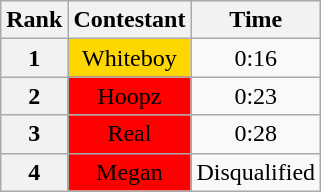<table class="wikitable" style="text-align:center">
<tr>
<th>Rank</th>
<th>Contestant</th>
<th>Time</th>
</tr>
<tr>
<th>1</th>
<td bgcolor="gold">Whiteboy</td>
<td>0:16</td>
</tr>
<tr>
<th>2</th>
<td bgcolor="red">Hoopz</td>
<td>0:23</td>
</tr>
<tr>
<th>3</th>
<td bgcolor="red">Real</td>
<td>0:28</td>
</tr>
<tr>
<th>4</th>
<td bgcolor="red">Megan</td>
<td>Disqualified</td>
</tr>
</table>
